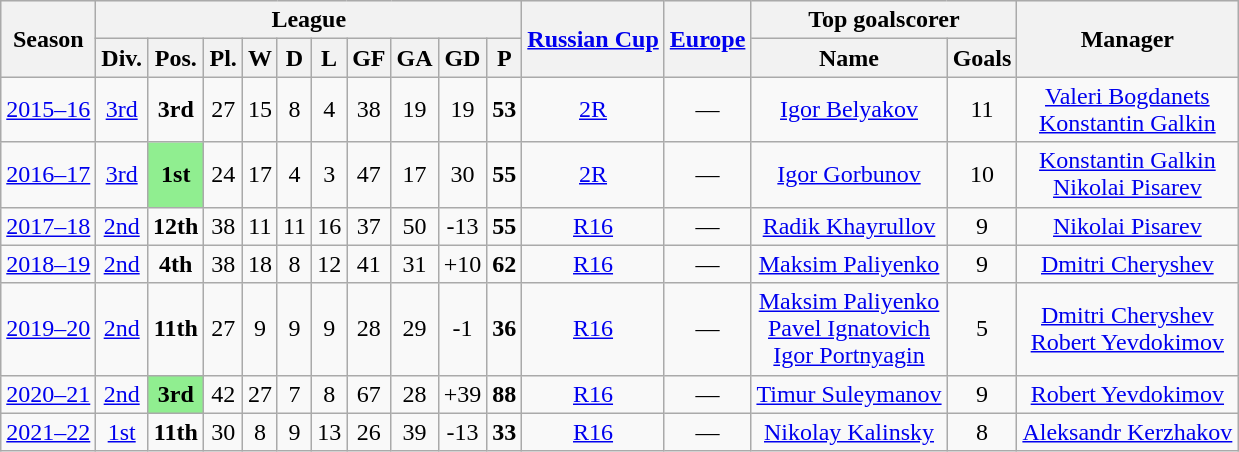<table class="wikitable mw-collapsible mw-collapsed">
<tr style="background:#efefef;">
<th rowspan="2">Season</th>
<th colspan="10">League</th>
<th rowspan="2"><a href='#'>Russian Cup</a></th>
<th rowspan="2"><a href='#'>Europe</a></th>
<th colspan="2">Top goalscorer</th>
<th rowspan="2">Manager</th>
</tr>
<tr>
<th>Div.</th>
<th>Pos.</th>
<th>Pl.</th>
<th>W</th>
<th>D</th>
<th>L</th>
<th>GF</th>
<th>GA</th>
<th>GD</th>
<th>P</th>
<th>Name</th>
<th>Goals</th>
</tr>
<tr>
<td align=center><a href='#'>2015–16</a></td>
<td align=center><a href='#'>3rd</a></td>
<td align=center><strong>3rd</strong></td>
<td align=center>27</td>
<td align=center>15</td>
<td align=center>8</td>
<td align=center>4</td>
<td align=center>38</td>
<td align=center>19</td>
<td align=center>19</td>
<td align=center><strong>53</strong></td>
<td align=center><a href='#'>2R</a></td>
<td align=center>—</td>
<td align=center> <a href='#'>Igor Belyakov</a></td>
<td align=center>11</td>
<td align=center> <a href='#'>Valeri Bogdanets</a><br> <a href='#'>Konstantin Galkin</a></td>
</tr>
<tr>
<td align=center><a href='#'>2016–17</a></td>
<td align=center><a href='#'>3rd</a></td>
<td style="text-align:center; background:lightgreen;"><strong>1st</strong></td>
<td align=center>24</td>
<td align=center>17</td>
<td align=center>4</td>
<td align=center>3</td>
<td align=center>47</td>
<td align=center>17</td>
<td align=center>30</td>
<td align=center><strong>55</strong></td>
<td align=center><a href='#'>2R</a></td>
<td align=center>—</td>
<td align=center> <a href='#'>Igor Gorbunov</a></td>
<td align=center>10</td>
<td align=center> <a href='#'>Konstantin Galkin</a><br> <a href='#'>Nikolai Pisarev</a></td>
</tr>
<tr>
<td align=center><a href='#'>2017–18</a></td>
<td align=center><a href='#'>2nd</a></td>
<td align=center><strong>12th</strong></td>
<td align=center>38</td>
<td align=center>11</td>
<td align=center>11</td>
<td align=center>16</td>
<td align=center>37</td>
<td align=center>50</td>
<td align=center>-13</td>
<td align=center><strong>55</strong></td>
<td align=center><a href='#'>R16</a></td>
<td align=center>—</td>
<td align=center> <a href='#'>Radik Khayrullov</a></td>
<td align=center>9</td>
<td align=center> <a href='#'>Nikolai Pisarev</a></td>
</tr>
<tr>
<td align=center><a href='#'>2018–19</a></td>
<td align=center><a href='#'>2nd</a></td>
<td align=center><strong>4th</strong></td>
<td align=center>38</td>
<td align=center>18</td>
<td align=center>8</td>
<td align=center>12</td>
<td align=center>41</td>
<td align=center>31</td>
<td align=center>+10</td>
<td align=center><strong>62</strong></td>
<td align=center><a href='#'>R16</a></td>
<td align=center>—</td>
<td align=center> <a href='#'>Maksim Paliyenko</a></td>
<td align=center>9</td>
<td align=center> <a href='#'>Dmitri Cheryshev</a></td>
</tr>
<tr>
<td align=center><a href='#'>2019–20</a></td>
<td align=center><a href='#'>2nd</a></td>
<td align=center><strong>11th</strong></td>
<td align=center>27</td>
<td align=center>9</td>
<td align=center>9</td>
<td align=center>9</td>
<td align=center>28</td>
<td align=center>29</td>
<td align=center>-1</td>
<td align=center><strong>36</strong></td>
<td align=center><a href='#'>R16</a></td>
<td align=center>—</td>
<td align=center> <a href='#'>Maksim Paliyenko</a> <br>  <a href='#'>Pavel Ignatovich</a> <br>  <a href='#'>Igor Portnyagin</a></td>
<td align=center>5</td>
<td align=center> <a href='#'>Dmitri Cheryshev</a> <br>  <a href='#'>Robert Yevdokimov</a></td>
</tr>
<tr>
<td align=center><a href='#'>2020–21</a></td>
<td align=center><a href='#'>2nd</a></td>
<td style="text-align:center; background:lightgreen;"><strong>3rd</strong></td>
<td align=center>42</td>
<td align=center>27</td>
<td align=center>7</td>
<td align=center>8</td>
<td align=center>67</td>
<td align=center>28</td>
<td align=center>+39</td>
<td align=center><strong>88</strong></td>
<td align=center><a href='#'>R16</a></td>
<td align=center>—</td>
<td align=center> <a href='#'>Timur Suleymanov</a></td>
<td align=center>9</td>
<td align=center> <a href='#'>Robert Yevdokimov</a></td>
</tr>
<tr>
<td align=center><a href='#'>2021–22</a></td>
<td align=center><a href='#'>1st</a></td>
<td align=center><strong>11th</strong></td>
<td align=center>30</td>
<td align=center>8</td>
<td align=center>9</td>
<td align=center>13</td>
<td align=center>26</td>
<td align=center>39</td>
<td align=center>-13</td>
<td align=center><strong>33</strong></td>
<td align=center><a href='#'>R16</a></td>
<td align=center>—</td>
<td align=center> <a href='#'>Nikolay Kalinsky</a></td>
<td align=center>8</td>
<td align=center> <a href='#'>Aleksandr Kerzhakov</a></td>
</tr>
</table>
